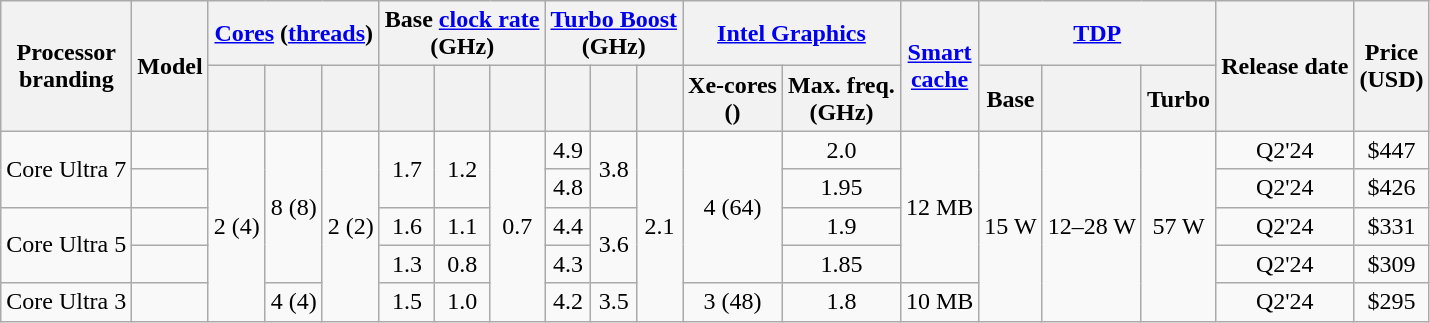<table class="wikitable sortable" style="text-align:center;">
<tr>
<th rowspan="2">Processor<br>branding</th>
<th rowspan="2">Model</th>
<th colspan="3"><a href='#'>Cores</a> (<a href='#'>threads</a>)</th>
<th colspan="3">Base <a href='#'>clock rate</a><br>(GHz)</th>
<th colspan="3"><a href='#'>Turbo Boost</a><br>(GHz)</th>
<th colspan="2"><a href='#'>Intel Graphics</a></th>
<th rowspan="2"><a href='#'>Smart</a><br><a href='#'>cache</a></th>
<th colspan="3"><a href='#'>TDP</a></th>
<th rowspan="2">Release date</th>
<th rowspan="2">Price<br>(USD)</th>
</tr>
<tr>
<th></th>
<th></th>
<th></th>
<th></th>
<th></th>
<th></th>
<th></th>
<th></th>
<th></th>
<th>Xe-cores<br>()</th>
<th>Max. freq.<br>(GHz)</th>
<th>Base</th>
<th></th>
<th>Turbo</th>
</tr>
<tr>
<td rowspan="2">Core Ultra 7</td>
<td></td>
<td rowspan="5">2 (4)</td>
<td rowspan="4">8 (8)</td>
<td rowspan="5">2 (2)</td>
<td rowspan="2">1.7</td>
<td rowspan="2">1.2</td>
<td rowspan="5">0.7</td>
<td>4.9</td>
<td rowspan="2">3.8</td>
<td rowspan="5">2.1</td>
<td rowspan="4">4 (64)</td>
<td>2.0</td>
<td rowspan="4">12 MB</td>
<td rowspan="5">15 W</td>
<td rowspan="5">12–28 W</td>
<td rowspan="5">57 W</td>
<td>Q2'24</td>
<td>$447</td>
</tr>
<tr>
<td></td>
<td>4.8</td>
<td>1.95</td>
<td>Q2'24</td>
<td>$426</td>
</tr>
<tr>
<td rowspan="2">Core Ultra 5</td>
<td></td>
<td>1.6</td>
<td>1.1</td>
<td>4.4</td>
<td rowspan="2">3.6</td>
<td>1.9</td>
<td>Q2'24</td>
<td>$331</td>
</tr>
<tr>
<td></td>
<td>1.3</td>
<td>0.8</td>
<td>4.3</td>
<td>1.85</td>
<td>Q2'24</td>
<td>$309</td>
</tr>
<tr>
<td>Core Ultra 3</td>
<td></td>
<td>4 (4)</td>
<td>1.5</td>
<td>1.0</td>
<td>4.2</td>
<td>3.5</td>
<td>3 (48)</td>
<td>1.8</td>
<td>10 MB</td>
<td>Q2'24</td>
<td>$295</td>
</tr>
</table>
